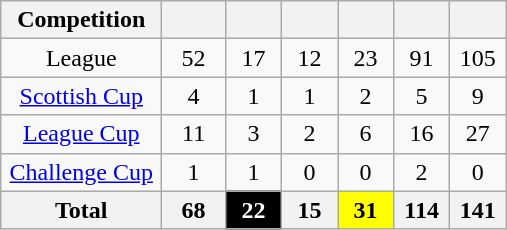<table class="wikitable" style="text-align:center">
<tr>
<th width=100>Competition</th>
<th width=35></th>
<th width=30></th>
<th width=30></th>
<th width=30></th>
<th width=30></th>
<th width=30></th>
</tr>
<tr>
<td>League</td>
<td>52</td>
<td>17</td>
<td>12</td>
<td>23</td>
<td>91</td>
<td>105</td>
</tr>
<tr>
<td><a href='#'>Scottish Cup</a></td>
<td>4</td>
<td>1</td>
<td>1</td>
<td>2</td>
<td>5</td>
<td>9</td>
</tr>
<tr>
<td><a href='#'>League Cup</a></td>
<td>11</td>
<td>3</td>
<td>2</td>
<td>6</td>
<td>16</td>
<td>27</td>
</tr>
<tr>
<td><a href='#'>Challenge Cup</a></td>
<td>1</td>
<td>1</td>
<td>0</td>
<td>0</td>
<td>2</td>
<td>0</td>
</tr>
<tr>
<th>Total</th>
<th>68</th>
<th style="text-align:center; color:white; background:black;">22</th>
<th>15</th>
<th style="text-align:center; color:black; background:yellow;">31</th>
<th>114</th>
<th>141</th>
</tr>
</table>
